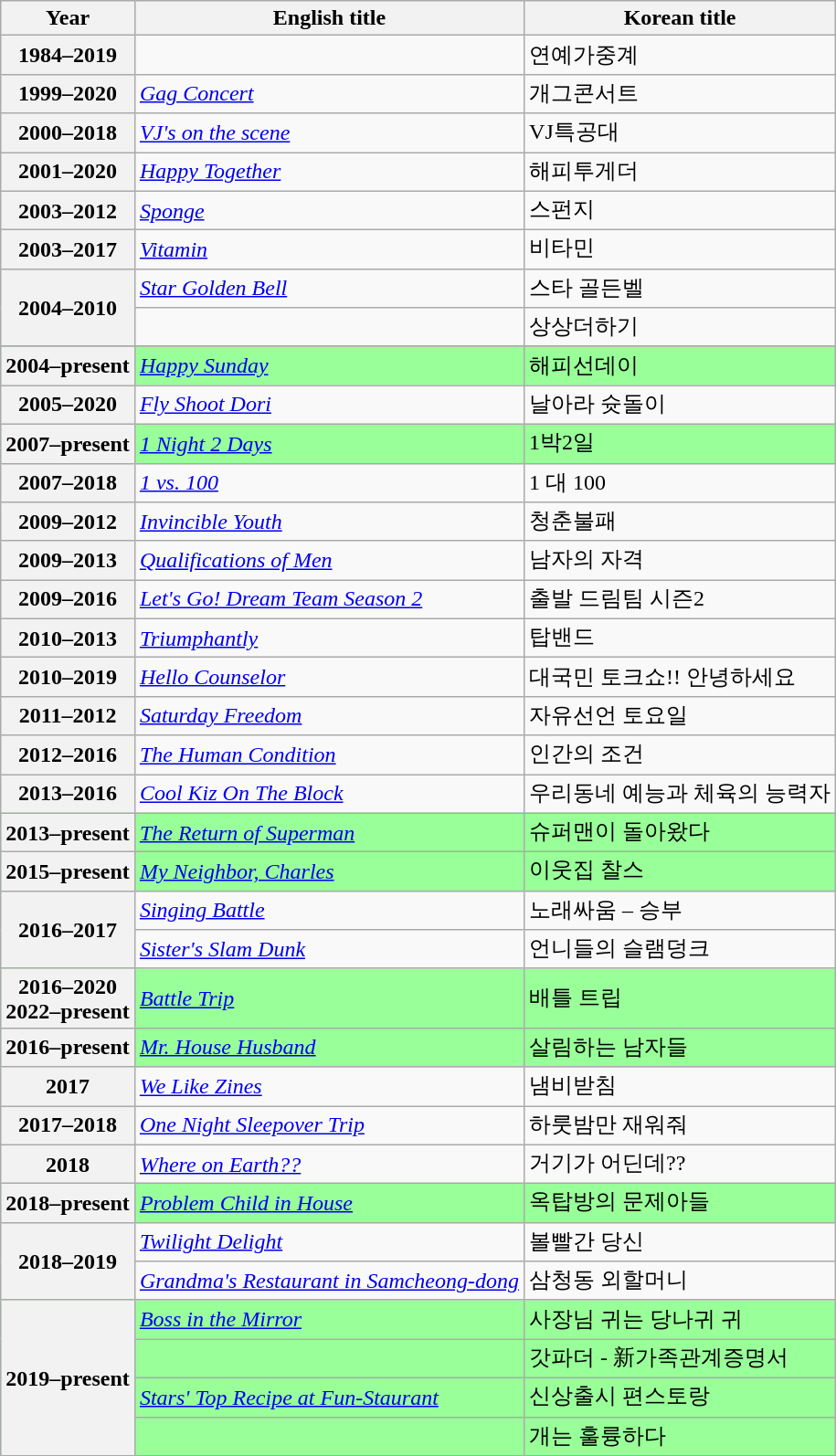<table class="wikitable plainrowheaders">
<tr>
<th scope="col">Year</th>
<th scope="col">English title</th>
<th scope="col">Korean title </th>
</tr>
<tr>
<th scope="row">1984–2019</th>
<td><em></em></td>
<td>연예가중계</td>
</tr>
<tr>
<th scope="row">1999–2020</th>
<td><em><a href='#'>Gag Concert</a></em></td>
<td>개그콘서트</td>
</tr>
<tr>
<th scope="row">2000–2018</th>
<td><em><a href='#'>VJ's on the scene</a></em></td>
<td>VJ특공대</td>
</tr>
<tr>
<th scope="row">2001–2020</th>
<td><em><a href='#'>Happy Together</a></em></td>
<td>해피투게더</td>
</tr>
<tr>
<th scope="row">2003–2012</th>
<td><em><a href='#'>Sponge</a></em></td>
<td>스펀지</td>
</tr>
<tr>
<th scope="row">2003–2017</th>
<td><em><a href='#'>Vitamin</a></em></td>
<td>비타민</td>
</tr>
<tr>
<th scope="row" rowspan="2">2004–2010</th>
<td><em><a href='#'>Star Golden Bell</a></em></td>
<td>스타 골든벨</td>
</tr>
<tr>
<td><em></em></td>
<td>상상더하기</td>
</tr>
<tr>
</tr>
<tr bgcolor="#99ff99">
<th scope="row">2004–present</th>
<td><em><a href='#'>Happy Sunday</a></em></td>
<td>해피선데이</td>
</tr>
<tr>
<th scope="row">2005–2020</th>
<td><em><a href='#'>Fly Shoot Dori</a></em></td>
<td>날아라 슛돌이</td>
</tr>
<tr bgcolor="#99ff99">
<th scope="row">2007–present</th>
<td><em><a href='#'>1 Night 2 Days</a></em></td>
<td>1박2일</td>
</tr>
<tr>
<th scope="row">2007–2018</th>
<td><em><a href='#'>1 vs. 100</a></em></td>
<td>1 대 100</td>
</tr>
<tr>
<th scope="row">2009–2012</th>
<td><em><a href='#'>Invincible Youth</a></em></td>
<td>청춘불패</td>
</tr>
<tr>
<th scope="row">2009–2013</th>
<td><em><a href='#'>Qualifications of Men</a></em></td>
<td>남자의 자격</td>
</tr>
<tr>
<th scope="row">2009–2016</th>
<td><em><a href='#'>Let's Go! Dream Team Season 2</a></em></td>
<td>출발 드림팀 시즌2</td>
</tr>
<tr>
<th scope="row">2010–2013</th>
<td><em><a href='#'>Triumphantly</a></em></td>
<td>탑밴드</td>
</tr>
<tr>
<th scope="row">2010–2019</th>
<td><em><a href='#'>Hello Counselor</a></em></td>
<td>대국민 토크쇼!! 안녕하세요</td>
</tr>
<tr>
<th scope="row">2011–2012</th>
<td><em><a href='#'>Saturday Freedom</a></em></td>
<td>자유선언 토요일</td>
</tr>
<tr>
<th scope="row">2012–2016</th>
<td><em><a href='#'>The Human Condition</a></em></td>
<td>인간의 조건</td>
</tr>
<tr>
<th scope="row">2013–2016</th>
<td><em><a href='#'>Cool Kiz On The Block</a></em></td>
<td>우리동네 예능과 체육의 능력자</td>
</tr>
<tr bgcolor="#99ff99">
<th scope="row">2013–present</th>
<td><em><a href='#'>The Return of Superman</a></em></td>
<td>슈퍼맨이 돌아왔다</td>
</tr>
<tr bgcolor="#99ff99">
<th scope="row">2015–present</th>
<td><em><a href='#'>My Neighbor, Charles</a></em></td>
<td>이웃집 찰스</td>
</tr>
<tr>
<th scope="row" rowspan="2">2016–2017</th>
<td><em><a href='#'>Singing Battle</a></em></td>
<td>노래싸움 – 승부</td>
</tr>
<tr>
<td><em><a href='#'>Sister's Slam Dunk</a></em></td>
<td>언니들의 슬램덩크</td>
</tr>
<tr bgcolor="#99ff99">
<th scope="row">2016–2020<br>2022–present</th>
<td><em><a href='#'>Battle Trip</a></em></td>
<td>배틀 트립</td>
</tr>
<tr bgcolor="#99ff99">
<th scope="row">2016–present</th>
<td><em><a href='#'>Mr. House Husband</a></em></td>
<td>살림하는 남자들</td>
</tr>
<tr>
<th scope="row">2017</th>
<td><em><a href='#'>We Like Zines</a></em></td>
<td>냄비받침</td>
</tr>
<tr>
<th scope="row">2017–2018</th>
<td><em><a href='#'>One Night Sleepover Trip</a></em></td>
<td>하룻밤만 재워줘</td>
</tr>
<tr>
<th scope="row">2018</th>
<td><em><a href='#'>Where on Earth??</a></em></td>
<td>거기가 어딘데??</td>
</tr>
<tr bgcolor="#99ff99">
<th scope="row">2018–present</th>
<td><em><a href='#'>Problem Child in House</a></em></td>
<td>옥탑방의 문제아들</td>
</tr>
<tr>
<th scope="row" rowspan="2">2018–2019</th>
<td><em><a href='#'>Twilight Delight</a></em></td>
<td>볼빨간 당신</td>
</tr>
<tr>
<td><em><a href='#'>Grandma's Restaurant in Samcheong-dong</a></em></td>
<td>삼청동 외할머니</td>
</tr>
<tr bgcolor="#99ff99">
<th scope="row" rowspan="4">2019–present</th>
<td><em><a href='#'>Boss in the Mirror</a></em></td>
<td>사장님 귀는 당나귀 귀</td>
</tr>
<tr bgcolor="#99ff99">
<td><em></em></td>
<td>갓파더 - 新가족관계증명서</td>
</tr>
<tr bgcolor="#99ff99">
<td><em><a href='#'>Stars' Top Recipe at Fun-Staurant</a></em></td>
<td>신상출시 편스토랑</td>
</tr>
<tr bgcolor="#99ff99">
<td><em></em></td>
<td>개는 훌륭하다</td>
</tr>
</table>
